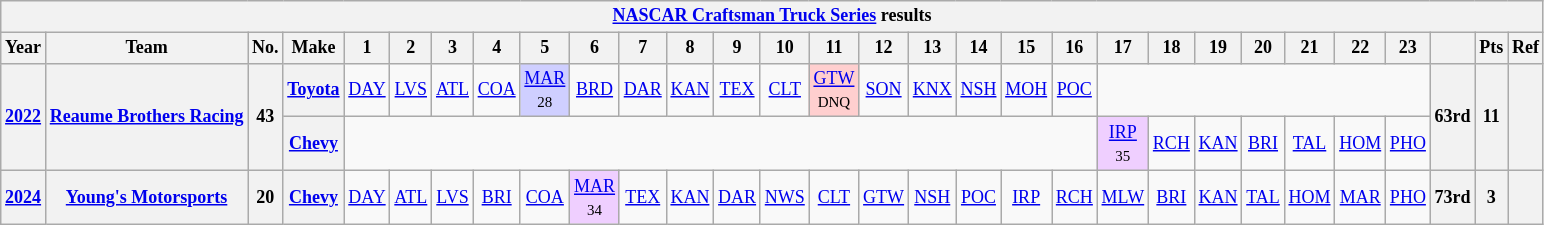<table class="wikitable" style="text-align:center; font-size:75%">
<tr>
<th colspan=45><a href='#'>NASCAR Craftsman Truck Series</a> results</th>
</tr>
<tr>
<th>Year</th>
<th>Team</th>
<th>No.</th>
<th>Make</th>
<th>1</th>
<th>2</th>
<th>3</th>
<th>4</th>
<th>5</th>
<th>6</th>
<th>7</th>
<th>8</th>
<th>9</th>
<th>10</th>
<th>11</th>
<th>12</th>
<th>13</th>
<th>14</th>
<th>15</th>
<th>16</th>
<th>17</th>
<th>18</th>
<th>19</th>
<th>20</th>
<th>21</th>
<th>22</th>
<th>23</th>
<th></th>
<th>Pts</th>
<th>Ref</th>
</tr>
<tr>
<th rowspan=2><a href='#'>2022</a></th>
<th rowspan=2 nowrap><a href='#'>Reaume Brothers Racing</a></th>
<th rowspan=2>43</th>
<th><a href='#'>Toyota</a></th>
<td><a href='#'>DAY</a></td>
<td><a href='#'>LVS</a></td>
<td><a href='#'>ATL</a></td>
<td><a href='#'>COA</a></td>
<td style="background:#CFCFFF;"><a href='#'>MAR</a><br><small>28</small></td>
<td><a href='#'>BRD</a></td>
<td><a href='#'>DAR</a></td>
<td><a href='#'>KAN</a></td>
<td><a href='#'>TEX</a></td>
<td><a href='#'>CLT</a></td>
<td style="background:#FFCFCF;"><a href='#'>GTW</a><br><small>DNQ</small></td>
<td><a href='#'>SON</a></td>
<td><a href='#'>KNX</a></td>
<td><a href='#'>NSH</a></td>
<td><a href='#'>MOH</a></td>
<td><a href='#'>POC</a></td>
<td colspan=7></td>
<th rowspan=2>63rd</th>
<th rowspan=2>11</th>
<th rowspan=2></th>
</tr>
<tr>
<th><a href='#'>Chevy</a></th>
<td colspan=16></td>
<td style="background:#EFCFFF;"><a href='#'>IRP</a><br><small>35</small></td>
<td><a href='#'>RCH</a></td>
<td><a href='#'>KAN</a></td>
<td><a href='#'>BRI</a></td>
<td><a href='#'>TAL</a></td>
<td><a href='#'>HOM</a></td>
<td><a href='#'>PHO</a></td>
</tr>
<tr>
<th><a href='#'>2024</a></th>
<th><a href='#'>Young's Motorsports</a></th>
<th>20</th>
<th><a href='#'>Chevy</a></th>
<td><a href='#'>DAY</a></td>
<td><a href='#'>ATL</a></td>
<td><a href='#'>LVS</a></td>
<td><a href='#'>BRI</a></td>
<td><a href='#'>COA</a></td>
<td style="background:#EFCFFF;"><a href='#'>MAR</a><br><small>34</small></td>
<td><a href='#'>TEX</a></td>
<td><a href='#'>KAN</a></td>
<td><a href='#'>DAR</a></td>
<td><a href='#'>NWS</a></td>
<td><a href='#'>CLT</a></td>
<td><a href='#'>GTW</a></td>
<td><a href='#'>NSH</a></td>
<td><a href='#'>POC</a></td>
<td><a href='#'>IRP</a></td>
<td><a href='#'>RCH</a></td>
<td><a href='#'>MLW</a></td>
<td><a href='#'>BRI</a></td>
<td><a href='#'>KAN</a></td>
<td><a href='#'>TAL</a></td>
<td><a href='#'>HOM</a></td>
<td><a href='#'>MAR</a></td>
<td><a href='#'>PHO</a></td>
<th>73rd</th>
<th>3</th>
<th></th>
</tr>
</table>
